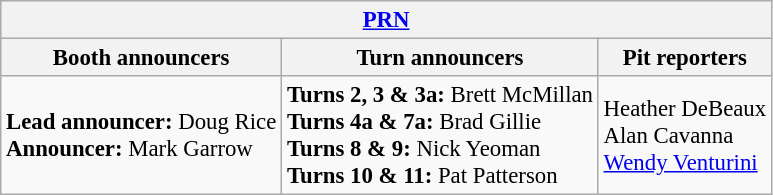<table class="wikitable" style="font-size: 95%;">
<tr>
<th colspan="3"><a href='#'>PRN</a></th>
</tr>
<tr>
<th>Booth announcers</th>
<th>Turn announcers</th>
<th>Pit reporters</th>
</tr>
<tr>
<td><strong>Lead announcer:</strong> Doug Rice<br><strong>Announcer:</strong> Mark Garrow</td>
<td><strong>Turns 2, 3 & 3a:</strong> Brett McMillan<br><strong>Turns 4a & 7a:</strong> Brad Gillie<br><strong>Turns 8 & 9:</strong> Nick Yeoman<br> <strong>Turns 10 & 11:</strong> Pat Patterson</td>
<td>Heather DeBeaux<br>Alan Cavanna<br><a href='#'>Wendy Venturini</a></td>
</tr>
</table>
